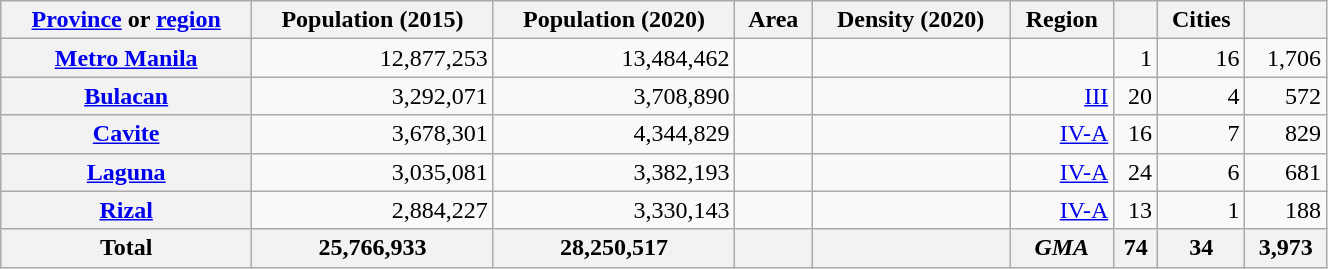<table class="wikitable sortable mw-datatable plainrowheaders" style="width:70%; text-align:right;">
<tr>
<th scope="col"><a href='#'>Province</a> or <a href='#'>region</a></th>
<th scope="col">Population (2015)</th>
<th scope="col">Population (2020)</th>
<th scope="col">Area</th>
<th scope="col">Density (2020)</th>
<th scope="col">Region</th>
<th scope="col" data-sort-type="number"></th>
<th scope="col" data-sort-type="number">Cities</th>
<th scope="col" data-sort-type="number"></th>
</tr>
<tr style="vertical-align:top;">
<th scope="row"><a href='#'>Metro Manila</a></th>
<td>12,877,253</td>
<td>13,484,462</td>
<td></td>
<td></td>
<td></td>
<td>1</td>
<td>16</td>
<td>1,706</td>
</tr>
<tr style="vertical-align:top;">
<th scope="row"><a href='#'>Bulacan</a></th>
<td>3,292,071</td>
<td>3,708,890</td>
<td></td>
<td></td>
<td data-sort-value="03"><a href='#'>III</a></td>
<td>20</td>
<td>4</td>
<td>572</td>
</tr>
<tr style="vertical-align:top;">
<th scope="row"><a href='#'>Cavite</a></th>
<td>3,678,301</td>
<td>4,344,829</td>
<td></td>
<td></td>
<td data-sort-value="04"><a href='#'>IV-A</a></td>
<td>16</td>
<td>7</td>
<td>829</td>
</tr>
<tr style="vertical-align:top;">
<th scope="row"><a href='#'>Laguna</a></th>
<td>3,035,081</td>
<td>3,382,193</td>
<td></td>
<td></td>
<td data-sort-value="04"><a href='#'>IV-A</a></td>
<td>24</td>
<td>6</td>
<td>681</td>
</tr>
<tr style="vertical-align:top;">
<th scope="row"><a href='#'>Rizal</a></th>
<td>2,884,227</td>
<td>3,330,143</td>
<td></td>
<td></td>
<td data-sort-value="04"><a href='#'>IV-A</a></td>
<td>13</td>
<td>1</td>
<td>188</td>
</tr>
<tr style="vertical-align:top;">
<th scope="col">Total</th>
<th scope="col">25,766,933</th>
<th scope="col">28,250,517</th>
<th scope="col"></th>
<th scope="col"></th>
<th scope="col"><em>GMA</em></th>
<th scope="col">74</th>
<th scope="col">34</th>
<th scope="col">3,973</th>
</tr>
</table>
